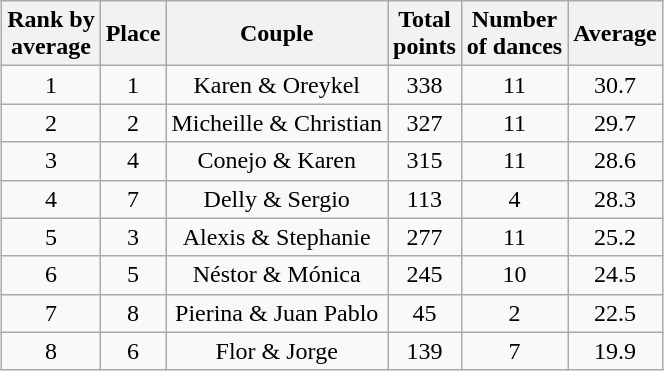<table class="wikitable sortable" style="margin:auto; text-align:center;">
<tr>
<th>Rank by<br>average</th>
<th>Place</th>
<th>Couple</th>
<th>Total<br>points</th>
<th>Number<br>of dances</th>
<th>Average</th>
</tr>
<tr>
<td>1</td>
<td>1</td>
<td>Karen & Oreykel</td>
<td>338</td>
<td>11</td>
<td>30.7</td>
</tr>
<tr>
<td>2</td>
<td>2</td>
<td>Micheille & Christian</td>
<td>327</td>
<td>11</td>
<td>29.7</td>
</tr>
<tr>
<td>3</td>
<td>4</td>
<td>Conejo & Karen</td>
<td>315</td>
<td>11</td>
<td>28.6</td>
</tr>
<tr>
<td>4</td>
<td>7</td>
<td>Delly & Sergio</td>
<td>113</td>
<td>4</td>
<td>28.3</td>
</tr>
<tr>
<td>5</td>
<td>3</td>
<td>Alexis & Stephanie</td>
<td>277</td>
<td>11</td>
<td>25.2</td>
</tr>
<tr>
<td>6</td>
<td>5</td>
<td>Néstor & Mónica</td>
<td>245</td>
<td>10</td>
<td>24.5</td>
</tr>
<tr>
<td>7</td>
<td>8</td>
<td>Pierina & Juan Pablo</td>
<td>45</td>
<td>2</td>
<td>22.5</td>
</tr>
<tr>
<td>8</td>
<td>6</td>
<td>Flor & Jorge</td>
<td>139</td>
<td>7</td>
<td>19.9</td>
</tr>
</table>
